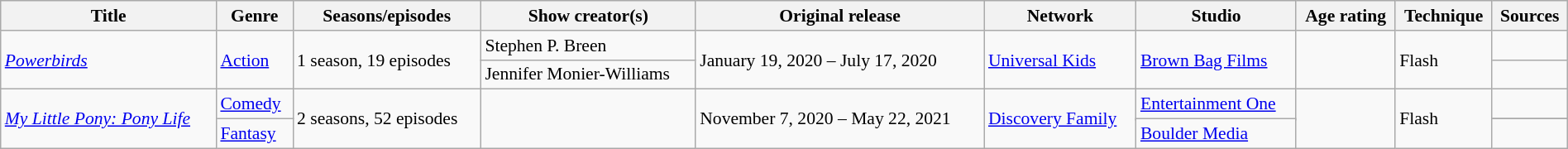<table class="wikitable sortable" style="text-align: left; font-size:90%; width:100%;">
<tr>
<th>Title</th>
<th>Genre</th>
<th>Seasons/episodes</th>
<th>Show creator(s)</th>
<th>Original release</th>
<th>Network</th>
<th>Studio</th>
<th>Age rating</th>
<th>Technique</th>
<th>Sources</th>
</tr>
<tr>
<td rowspan="2"><em><a href='#'>Powerbirds</a></em></td>
<td rowspan="2"><a href='#'>Action</a></td>
<td rowspan="2">1 season, 19 episodes</td>
<td>Stephen P. Breen</td>
<td rowspan="2">January 19, 2020 – July 17, 2020</td>
<td rowspan="2"><a href='#'>Universal Kids</a></td>
<td rowspan="2"><a href='#'>Brown Bag Films</a></td>
<td rowspan="2"></td>
<td rowspan="2">Flash</td>
<td></td>
</tr>
<tr>
<td>Jennifer Monier-Williams</td>
<td></td>
</tr>
<tr>
<td rowspan="3"><em><a href='#'>My Little Pony: Pony Life</a></em></td>
<td><a href='#'>Comedy</a></td>
<td rowspan="3">2 seasons, 52 episodes</td>
<td rowspan="3"></td>
<td rowspan="3">November 7, 2020 – May 22, 2021</td>
<td rowspan="3"><a href='#'>Discovery Family</a></td>
<td rowspan="2"><a href='#'>Entertainment One</a></td>
<td rowspan="3"></td>
<td rowspan="3">Flash</td>
<td></td>
</tr>
<tr>
<td rowspan="2"><a href='#'>Fantasy</a></td>
</tr>
<tr>
<td><a href='#'>Boulder Media</a></td>
<td></td>
</tr>
</table>
